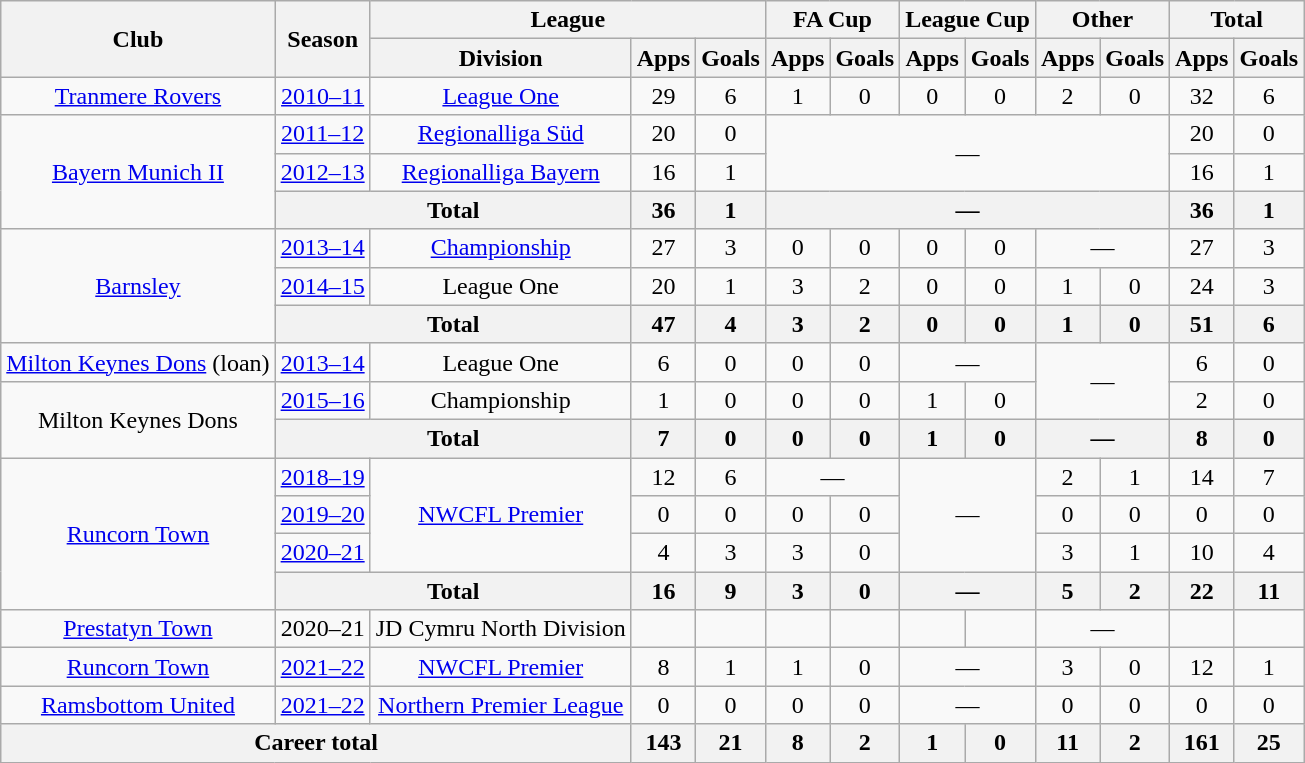<table class="wikitable" style="text-align:center">
<tr>
<th rowspan=2>Club</th>
<th rowspan=2>Season</th>
<th colspan=3>League</th>
<th colspan=2>FA Cup</th>
<th colspan=2>League Cup</th>
<th colspan=2>Other</th>
<th colspan=2>Total</th>
</tr>
<tr>
<th>Division</th>
<th>Apps</th>
<th>Goals</th>
<th>Apps</th>
<th>Goals</th>
<th>Apps</th>
<th>Goals</th>
<th>Apps</th>
<th>Goals</th>
<th>Apps</th>
<th>Goals</th>
</tr>
<tr>
<td><a href='#'>Tranmere Rovers</a></td>
<td><a href='#'>2010–11</a></td>
<td><a href='#'>League One</a></td>
<td>29</td>
<td>6</td>
<td>1</td>
<td>0</td>
<td>0</td>
<td>0</td>
<td>2</td>
<td>0</td>
<td>32</td>
<td>6</td>
</tr>
<tr>
<td rowspan="3"><a href='#'>Bayern Munich II</a></td>
<td><a href='#'>2011–12</a></td>
<td><a href='#'>Regionalliga Süd</a></td>
<td>20</td>
<td>0</td>
<td colspan="6" rowspan="2">—</td>
<td>20</td>
<td>0</td>
</tr>
<tr>
<td><a href='#'>2012–13</a></td>
<td><a href='#'>Regionalliga Bayern</a></td>
<td>16</td>
<td>1</td>
<td>16</td>
<td>1</td>
</tr>
<tr>
<th colspan="2">Total</th>
<th>36</th>
<th>1</th>
<th colspan="6">—</th>
<th>36</th>
<th>1</th>
</tr>
<tr>
<td rowspan="3"><a href='#'>Barnsley</a></td>
<td><a href='#'>2013–14</a></td>
<td><a href='#'>Championship</a></td>
<td>27</td>
<td>3</td>
<td>0</td>
<td>0</td>
<td>0</td>
<td>0</td>
<td colspan="2">—</td>
<td>27</td>
<td>3</td>
</tr>
<tr>
<td><a href='#'>2014–15</a></td>
<td>League One</td>
<td>20</td>
<td>1</td>
<td>3</td>
<td>2</td>
<td>0</td>
<td>0</td>
<td>1</td>
<td>0</td>
<td>24</td>
<td>3</td>
</tr>
<tr>
<th colspan="2">Total</th>
<th>47</th>
<th>4</th>
<th>3</th>
<th>2</th>
<th>0</th>
<th>0</th>
<th>1</th>
<th>0</th>
<th>51</th>
<th>6</th>
</tr>
<tr>
<td><a href='#'>Milton Keynes Dons</a> (loan)</td>
<td><a href='#'>2013–14</a></td>
<td>League One</td>
<td>6</td>
<td>0</td>
<td>0</td>
<td>0</td>
<td colspan="2">—</td>
<td colspan="2" rowspan="2">—</td>
<td>6</td>
<td>0</td>
</tr>
<tr>
<td rowspan="2">Milton Keynes Dons</td>
<td><a href='#'>2015–16</a></td>
<td>Championship</td>
<td>1</td>
<td>0</td>
<td>0</td>
<td>0</td>
<td>1</td>
<td>0</td>
<td>2</td>
<td>0</td>
</tr>
<tr>
<th colspan="2">Total</th>
<th>7</th>
<th>0</th>
<th>0</th>
<th>0</th>
<th>1</th>
<th>0</th>
<th colspan="2">—</th>
<th>8</th>
<th>0</th>
</tr>
<tr>
<td rowspan="4"><a href='#'>Runcorn Town</a></td>
<td><a href='#'>2018–19</a></td>
<td rowspan="3"><a href='#'>NWCFL Premier</a></td>
<td>12</td>
<td>6</td>
<td colspan="2">—</td>
<td colspan="2" rowspan="3">—</td>
<td>2</td>
<td>1</td>
<td>14</td>
<td>7</td>
</tr>
<tr>
<td><a href='#'>2019–20</a></td>
<td>0</td>
<td>0</td>
<td>0</td>
<td>0</td>
<td>0</td>
<td>0</td>
<td>0</td>
<td>0</td>
</tr>
<tr>
<td><a href='#'>2020–21</a></td>
<td>4</td>
<td>3</td>
<td>3</td>
<td>0</td>
<td>3</td>
<td>1</td>
<td>10</td>
<td>4</td>
</tr>
<tr>
<th colspan="2">Total</th>
<th>16</th>
<th>9</th>
<th>3</th>
<th>0</th>
<th colspan="2">—</th>
<th>5</th>
<th>2</th>
<th>22</th>
<th>11</th>
</tr>
<tr>
<td><a href='#'>Prestatyn Town</a></td>
<td>2020–21</td>
<td>JD Cymru North Division</td>
<td></td>
<td></td>
<td></td>
<td></td>
<td></td>
<td></td>
<td colspan="2">—</td>
<td></td>
<td></td>
</tr>
<tr>
<td><a href='#'>Runcorn Town</a></td>
<td><a href='#'>2021–22</a></td>
<td><a href='#'>NWCFL Premier</a></td>
<td>8</td>
<td>1</td>
<td>1</td>
<td>0</td>
<td colspan="2">—</td>
<td>3</td>
<td>0</td>
<td>12</td>
<td>1</td>
</tr>
<tr>
<td><a href='#'>Ramsbottom United</a></td>
<td><a href='#'>2021–22</a></td>
<td><a href='#'>Northern Premier League</a></td>
<td>0</td>
<td>0</td>
<td>0</td>
<td>0</td>
<td colspan="2">—</td>
<td>0</td>
<td>0</td>
<td>0</td>
<td>0</td>
</tr>
<tr>
<th colspan="3">Career total</th>
<th>143</th>
<th>21</th>
<th>8</th>
<th>2</th>
<th>1</th>
<th>0</th>
<th>11</th>
<th>2</th>
<th>161</th>
<th>25</th>
</tr>
</table>
